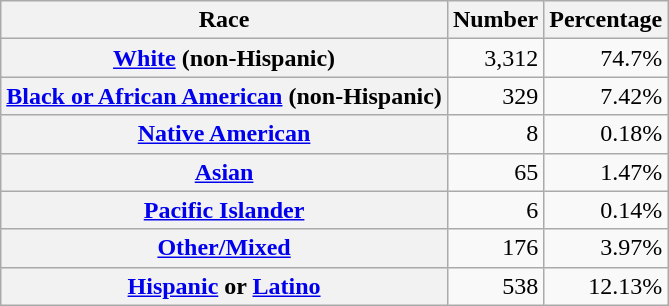<table class="wikitable" style="text-align:right">
<tr>
<th scope="col">Race</th>
<th scope="col">Number</th>
<th scope="col">Percentage</th>
</tr>
<tr>
<th scope="row"><a href='#'>White</a> (non-Hispanic)</th>
<td>3,312</td>
<td>74.7%</td>
</tr>
<tr>
<th scope="row"><a href='#'>Black or African American</a> (non-Hispanic)</th>
<td>329</td>
<td>7.42%</td>
</tr>
<tr>
<th scope="row"><a href='#'>Native American</a></th>
<td>8</td>
<td>0.18%</td>
</tr>
<tr>
<th scope="row"><a href='#'>Asian</a></th>
<td>65</td>
<td>1.47%</td>
</tr>
<tr>
<th scope="row"><a href='#'>Pacific Islander</a></th>
<td>6</td>
<td>0.14%</td>
</tr>
<tr>
<th scope="row"><a href='#'>Other/Mixed</a></th>
<td>176</td>
<td>3.97%</td>
</tr>
<tr>
<th scope="row"><a href='#'>Hispanic</a> or <a href='#'>Latino</a></th>
<td>538</td>
<td>12.13%</td>
</tr>
</table>
